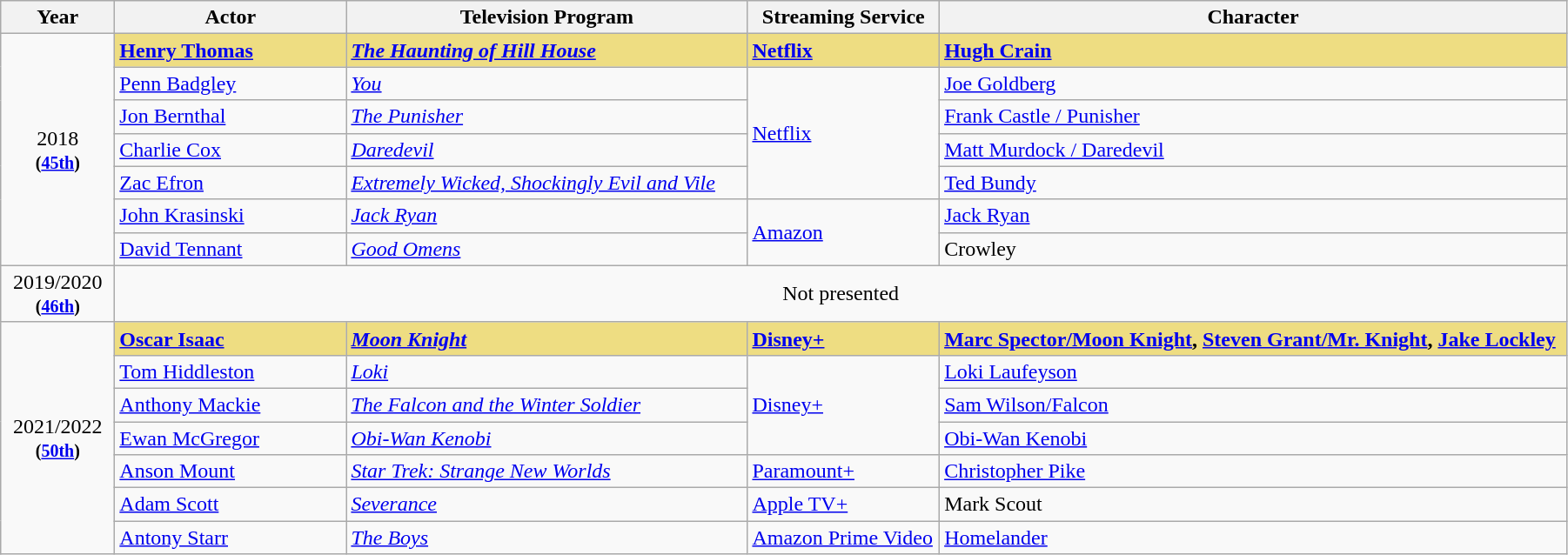<table class="wikitable" style="width:95%;">
<tr>
<th width="80px">Year</th>
<th width="170px">Actor</th>
<th width="300px">Television Program</th>
<th>Streaming Service</th>
<th>Character</th>
</tr>
<tr>
<td rowspan="7" style="text-align:center;">2018<br><small><strong>(<a href='#'>45th</a>)</strong></small></td>
<td style="background:#EEDD82"><strong><a href='#'>Henry Thomas</a></strong></td>
<td style="background:#EEDD82"><strong><em><a href='#'>The Haunting of Hill House</a></em></strong></td>
<td style="background:#EEDD82"><strong><a href='#'>Netflix</a></strong></td>
<td style="background:#EEDD82"><strong><a href='#'>Hugh Crain</a></strong></td>
</tr>
<tr>
<td><a href='#'>Penn Badgley</a></td>
<td><em><a href='#'>You</a></em></td>
<td rowspan="4"><a href='#'>Netflix</a></td>
<td><a href='#'>Joe Goldberg</a></td>
</tr>
<tr>
<td><a href='#'>Jon Bernthal</a></td>
<td><em><a href='#'>The Punisher</a></em></td>
<td><a href='#'>Frank Castle / Punisher</a></td>
</tr>
<tr>
<td><a href='#'>Charlie Cox</a></td>
<td><em><a href='#'>Daredevil</a></em></td>
<td><a href='#'>Matt Murdock / Daredevil</a></td>
</tr>
<tr>
<td><a href='#'>Zac Efron</a></td>
<td><em><a href='#'>Extremely Wicked, Shockingly Evil and Vile</a></em></td>
<td><a href='#'>Ted Bundy</a></td>
</tr>
<tr>
<td><a href='#'>John Krasinski</a></td>
<td><em><a href='#'>Jack Ryan</a></em></td>
<td rowspan="2"><a href='#'>Amazon</a></td>
<td><a href='#'>Jack Ryan</a></td>
</tr>
<tr>
<td><a href='#'>David Tennant</a></td>
<td><em><a href='#'>Good Omens</a></em></td>
<td>Crowley</td>
</tr>
<tr>
<td style="text-align:center;">2019/2020 <br><small><strong>(<a href='#'>46th</a>)</strong></small></td>
<td colspan=4 style="text-align:center;">Not presented</td>
</tr>
<tr>
<td rowspan="7" style="text-align:center;">2021/2022<br><small><strong>(<a href='#'>50th</a>)</strong></small></td>
<td style="background:#EEDD82"><strong><a href='#'>Oscar Isaac</a></strong></td>
<td style="background:#EEDD82"><strong><em><a href='#'>Moon Knight</a></em></strong></td>
<td style="background:#EEDD82"><strong><a href='#'>Disney+</a> </strong></td>
<td style="background:#EEDD82"><strong><a href='#'>Marc Spector/Moon Knight</a>, <a href='#'>Steven Grant/Mr. Knight</a>, <a href='#'>Jake Lockley</a></strong></td>
</tr>
<tr>
<td><a href='#'>Tom Hiddleston</a></td>
<td><em><a href='#'>Loki</a></em></td>
<td rowspan=3><a href='#'>Disney+</a></td>
<td><a href='#'>Loki Laufeyson</a></td>
</tr>
<tr>
<td><a href='#'>Anthony Mackie</a></td>
<td><em><a href='#'>The Falcon and the Winter Soldier</a></em></td>
<td><a href='#'>Sam Wilson/Falcon</a></td>
</tr>
<tr>
<td><a href='#'>Ewan McGregor</a></td>
<td><em><a href='#'>Obi-Wan Kenobi</a></em></td>
<td><a href='#'>Obi-Wan Kenobi</a></td>
</tr>
<tr>
<td><a href='#'>Anson Mount</a></td>
<td><em><a href='#'>Star Trek: Strange New Worlds</a></em></td>
<td><a href='#'>Paramount+</a></td>
<td><a href='#'>Christopher Pike</a></td>
</tr>
<tr>
<td><a href='#'>Adam Scott</a></td>
<td><em><a href='#'>Severance</a></em></td>
<td><a href='#'>Apple TV+</a></td>
<td>Mark Scout</td>
</tr>
<tr>
<td><a href='#'>Antony Starr</a></td>
<td><em><a href='#'>The Boys</a></em></td>
<td><a href='#'>Amazon Prime Video</a></td>
<td><a href='#'>Homelander</a></td>
</tr>
</table>
